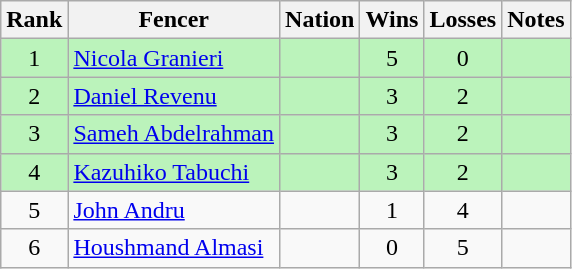<table class="wikitable sortable" style="text-align:center">
<tr>
<th>Rank</th>
<th>Fencer</th>
<th>Nation</th>
<th>Wins</th>
<th>Losses</th>
<th>Notes</th>
</tr>
<tr bgcolor=bbf3bb>
<td>1</td>
<td align=left><a href='#'>Nicola Granieri</a></td>
<td align=left></td>
<td>5</td>
<td>0</td>
<td></td>
</tr>
<tr bgcolor=bbf3bb>
<td>2</td>
<td align=left><a href='#'>Daniel Revenu</a></td>
<td align=left></td>
<td>3</td>
<td>2</td>
<td></td>
</tr>
<tr bgcolor=bbf3bb>
<td>3</td>
<td align=left><a href='#'>Sameh Abdelrahman</a></td>
<td align=left></td>
<td>3</td>
<td>2</td>
<td></td>
</tr>
<tr bgcolor=bbf3bb>
<td>4</td>
<td align=left><a href='#'>Kazuhiko Tabuchi</a></td>
<td align=left></td>
<td>3</td>
<td>2</td>
<td></td>
</tr>
<tr>
<td>5</td>
<td align=left><a href='#'>John Andru</a></td>
<td align=left></td>
<td>1</td>
<td>4</td>
<td></td>
</tr>
<tr>
<td>6</td>
<td align=left><a href='#'>Houshmand Almasi</a></td>
<td align=left></td>
<td>0</td>
<td>5</td>
<td></td>
</tr>
</table>
